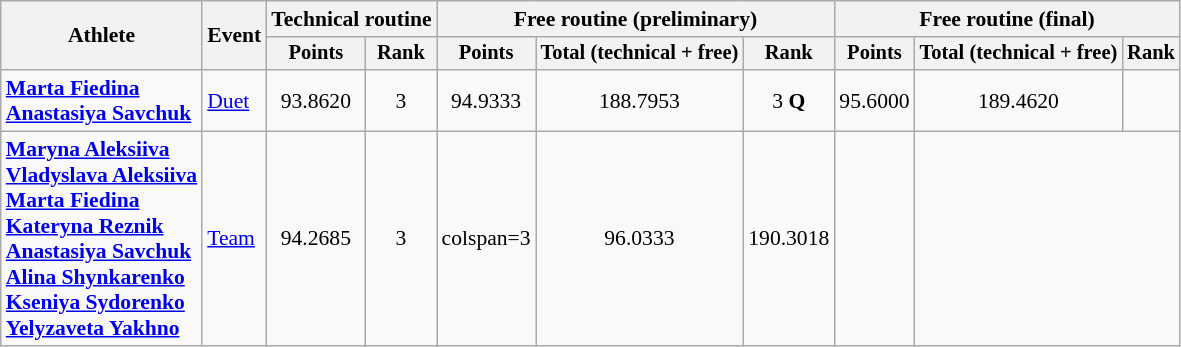<table class="wikitable" style="font-size:90%">
<tr>
<th rowspan="2">Athlete</th>
<th rowspan="2">Event</th>
<th colspan=2>Technical routine</th>
<th colspan=3>Free routine (preliminary)</th>
<th colspan=3>Free routine (final)</th>
</tr>
<tr style="font-size:95%">
<th>Points</th>
<th>Rank</th>
<th>Points</th>
<th>Total (technical + free)</th>
<th>Rank</th>
<th>Points</th>
<th>Total (technical + free)</th>
<th>Rank</th>
</tr>
<tr align=center>
<td align=left><strong><a href='#'>Marta Fiedina</a><br><a href='#'>Anastasiya Savchuk</a></strong></td>
<td align=left><a href='#'>Duet</a></td>
<td>93.8620</td>
<td>3</td>
<td>94.9333</td>
<td>188.7953</td>
<td>3 <strong>Q</strong></td>
<td>95.6000</td>
<td>189.4620</td>
<td></td>
</tr>
<tr align=center>
<td align=left><strong><a href='#'>Maryna Aleksiiva</a><br><a href='#'>Vladyslava Aleksiiva</a><br><a href='#'>Marta Fiedina</a><br><a href='#'>Kateryna Reznik</a><br><a href='#'>Anastasiya Savchuk</a><br><a href='#'>Alina Shynkarenko</a><br><a href='#'>Kseniya Sydorenko</a><br><a href='#'>Yelyzaveta Yakhno</a></strong></td>
<td align=left><a href='#'>Team</a></td>
<td>94.2685</td>
<td>3</td>
<td>colspan=3 </td>
<td>96.0333</td>
<td>190.3018</td>
<td></td>
</tr>
</table>
